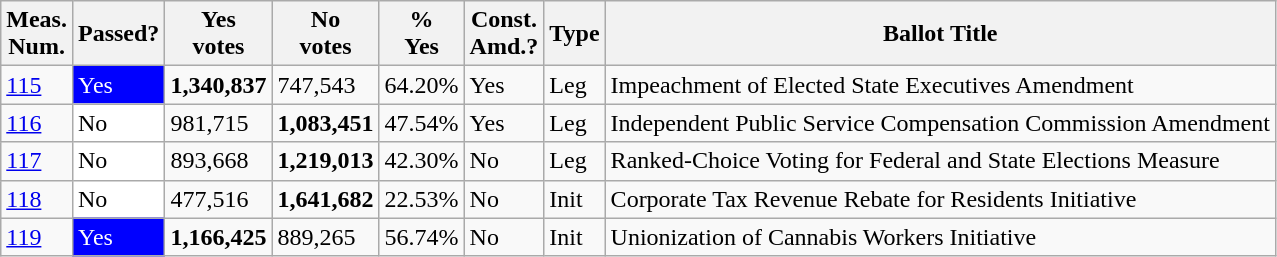<table class="wikitable sortable">
<tr>
<th>Meas.<br>Num.</th>
<th>Passed?</th>
<th>Yes<br>votes</th>
<th>No<br>votes</th>
<th>%<br>Yes</th>
<th>Const.<br>Amd.?</th>
<th>Type</th>
<th>Ballot Title</th>
</tr>
<tr>
<td><a href='#'>115</a></td>
<td style="background:blue;color:white">Yes</td>
<td><strong>1,340,837</strong></td>
<td>747,543</td>
<td>64.20%</td>
<td>Yes</td>
<td>Leg</td>
<td style="text-align: left">Impeachment of Elected State Executives Amendment</td>
</tr>
<tr>
<td><a href='#'>116</a></td>
<td style="background:white;color:black">No</td>
<td>981,715</td>
<td><strong>1,083,451</strong></td>
<td>47.54%</td>
<td>Yes</td>
<td>Leg</td>
<td style="text-align: left">Independent Public Service Compensation Commission Amendment</td>
</tr>
<tr>
<td><a href='#'>117</a></td>
<td style="background:white;color:black">No</td>
<td>893,668</td>
<td><strong>1,219,013</strong></td>
<td>42.30%</td>
<td>No</td>
<td>Leg</td>
<td style="text-align: left">Ranked-Choice Voting for Federal and State Elections Measure</td>
</tr>
<tr>
<td><a href='#'>118</a></td>
<td style="background:white;color:black">No</td>
<td>477,516</td>
<td><strong>1,641,682</strong></td>
<td>22.53%</td>
<td>No</td>
<td>Init</td>
<td style="text-align: left">Corporate Tax Revenue Rebate for Residents Initiative</td>
</tr>
<tr>
<td><a href='#'>119</a></td>
<td style="background:blue;color:white">Yes</td>
<td><strong>1,166,425</strong></td>
<td>889,265</td>
<td>56.74%</td>
<td>No</td>
<td>Init</td>
<td style="text-align: left">Unionization of Cannabis Workers Initiative</td>
</tr>
</table>
